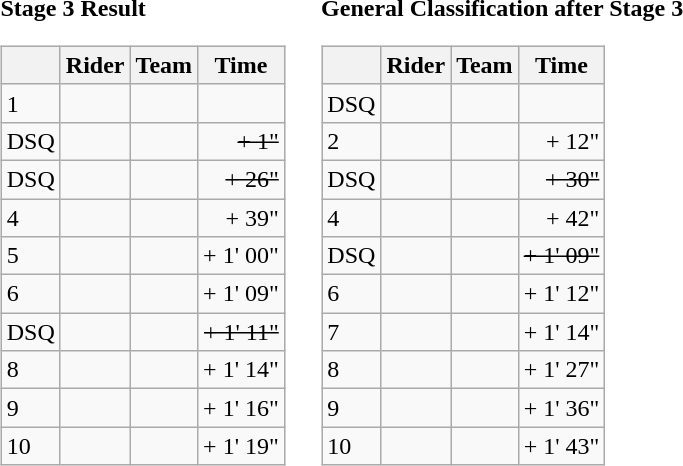<table>
<tr>
<td><strong>Stage 3 Result</strong><br><table class="wikitable">
<tr>
<th></th>
<th>Rider</th>
<th>Team</th>
<th>Time</th>
</tr>
<tr>
<td>1</td>
<td></td>
<td></td>
<td align="right"></td>
</tr>
<tr>
<td>DSQ</td>
<td><s></s></td>
<td><s></s></td>
<td align="right"><s>+ 1"</s></td>
</tr>
<tr>
<td>DSQ</td>
<td><s></s></td>
<td><s></s></td>
<td align="right"><s>+ 26"</s></td>
</tr>
<tr>
<td>4</td>
<td></td>
<td></td>
<td align="right">+ 39"</td>
</tr>
<tr>
<td>5</td>
<td></td>
<td></td>
<td align="right">+ 1' 00"</td>
</tr>
<tr>
<td>6</td>
<td></td>
<td></td>
<td align="right">+ 1' 09"</td>
</tr>
<tr>
<td>DSQ</td>
<td><s></s></td>
<td><s></s></td>
<td align="right"><s>+ 1' 11"</s></td>
</tr>
<tr>
<td>8</td>
<td></td>
<td></td>
<td align="right">+ 1' 14"</td>
</tr>
<tr>
<td>9</td>
<td></td>
<td></td>
<td align="right">+ 1' 16"</td>
</tr>
<tr>
<td>10</td>
<td></td>
<td></td>
<td align="right">+ 1' 19"</td>
</tr>
</table>
</td>
<td></td>
<td><strong>General Classification after Stage 3</strong><br><table class="wikitable">
<tr>
<th></th>
<th>Rider</th>
<th>Team</th>
<th>Time</th>
</tr>
<tr>
<td>DSQ</td>
<td><s></s> </td>
<td><s></s></td>
<td align="right"><s></s></td>
</tr>
<tr>
<td>2</td>
<td> </td>
<td></td>
<td align="right">+ 12"</td>
</tr>
<tr>
<td>DSQ</td>
<td><s></s></td>
<td><s></s></td>
<td align="right"><s>+ 30"</s></td>
</tr>
<tr>
<td>4</td>
<td> </td>
<td></td>
<td align="right">+ 42"</td>
</tr>
<tr>
<td>DSQ</td>
<td><s></s></td>
<td><s></s></td>
<td align="right"><s>+ 1' 09"</s></td>
</tr>
<tr>
<td>6</td>
<td></td>
<td></td>
<td align="right">+ 1' 12"</td>
</tr>
<tr>
<td>7</td>
<td> </td>
<td></td>
<td align="right">+ 1' 14"</td>
</tr>
<tr>
<td>8</td>
<td></td>
<td></td>
<td align="right">+ 1' 27"</td>
</tr>
<tr>
<td>9</td>
<td></td>
<td></td>
<td align="right">+ 1' 36"</td>
</tr>
<tr>
<td>10</td>
<td></td>
<td></td>
<td align="right">+ 1' 43"</td>
</tr>
</table>
</td>
</tr>
</table>
